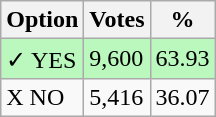<table class="wikitable">
<tr>
<th>Option</th>
<th>Votes</th>
<th>%</th>
</tr>
<tr>
<td style=background:#bbf8be>✓ YES</td>
<td style=background:#bbf8be>9,600</td>
<td style=background:#bbf8be>63.93</td>
</tr>
<tr>
<td>X NO</td>
<td>5,416</td>
<td>36.07</td>
</tr>
</table>
